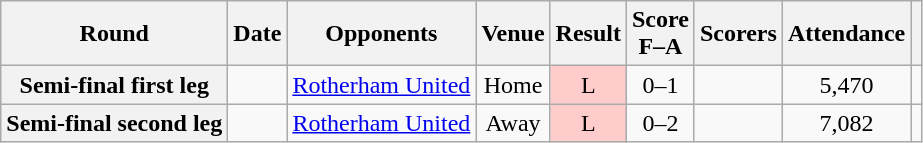<table class="wikitable plainrowheaders sortable" style="text-align:center">
<tr>
<th scope=col>Round</th>
<th scope=col>Date</th>
<th scope=col>Opponents</th>
<th scope=col>Venue</th>
<th scope=col>Result</th>
<th scope=col>Score<br>F–A</th>
<th scope=col class=unsortable>Scorers</th>
<th scope=col>Attendance</th>
<th scope=col class=unsortable></th>
</tr>
<tr>
<th scope=row>Semi-final first leg</th>
<td></td>
<td align=left><a href='#'>Rotherham United</a></td>
<td>Home</td>
<td bgcolor=#FFCCCC>L</td>
<td>0–1</td>
<td></td>
<td>5,470</td>
<td></td>
</tr>
<tr>
<th scope=row>Semi-final second leg</th>
<td></td>
<td align=left><a href='#'>Rotherham United</a></td>
<td>Away</td>
<td bgcolor=#FFCCCC>L</td>
<td>0–2</td>
<td></td>
<td>7,082</td>
<td></td>
</tr>
</table>
